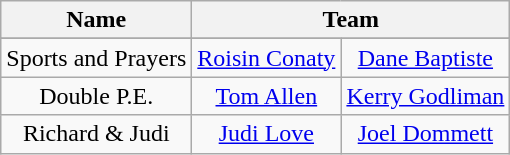<table class="wikitable" style="text-align:center">
<tr>
<th scope="col">Name</th>
<th colspan="2">Team</th>
</tr>
<tr>
</tr>
<tr>
<td>Sports and Prayers</td>
<td><a href='#'>Roisin Conaty</a></td>
<td><a href='#'>Dane Baptiste</a></td>
</tr>
<tr>
<td>Double P.E.</td>
<td><a href='#'>Tom Allen</a></td>
<td><a href='#'>Kerry Godliman</a></td>
</tr>
<tr>
<td>Richard & Judi</td>
<td><a href='#'>Judi Love</a></td>
<td><a href='#'>Joel Dommett</a></td>
</tr>
</table>
